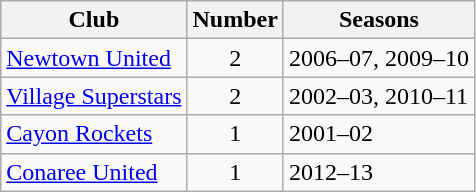<table class="wikitable sortable">
<tr>
<th>Club</th>
<th>Number</th>
<th>Seasons</th>
</tr>
<tr>
<td><a href='#'>Newtown United</a></td>
<td style="text-align:center">2</td>
<td>2006–07, 2009–10</td>
</tr>
<tr>
<td><a href='#'>Village Superstars</a></td>
<td style="text-align:center">2</td>
<td>2002–03, 2010–11</td>
</tr>
<tr>
<td><a href='#'>Cayon Rockets</a></td>
<td style="text-align:center">1</td>
<td>2001–02</td>
</tr>
<tr>
<td><a href='#'>Conaree United</a></td>
<td style="text-align:center">1</td>
<td>2012–13</td>
</tr>
</table>
